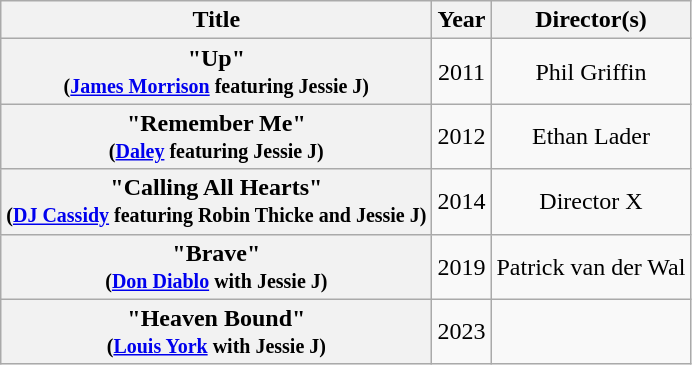<table class="wikitable plainrowheaders" style="text-align:center">
<tr>
<th scope="col">Title</th>
<th scope="col">Year</th>
<th scope="col">Director(s)</th>
</tr>
<tr>
<th scope="row">"Up"<br><small>(<a href='#'>James Morrison</a> featuring Jessie J)</small></th>
<td>2011</td>
<td>Phil Griffin</td>
</tr>
<tr>
<th scope="row">"Remember Me"<br><small>(<a href='#'>Daley</a> featuring Jessie J)</small></th>
<td>2012</td>
<td>Ethan Lader</td>
</tr>
<tr>
<th scope="row">"Calling All Hearts"<br><small>(<a href='#'>DJ Cassidy</a> featuring Robin Thicke and Jessie J)</small></th>
<td>2014</td>
<td>Director X</td>
</tr>
<tr>
<th scope="row">"Brave"<br><small>(<a href='#'>Don Diablo</a> with Jessie J)</small></th>
<td>2019</td>
<td>Patrick van der Wal</td>
</tr>
<tr>
<th scope="row">"Heaven Bound"<br><small>(<a href='#'>Louis York</a> with Jessie J)</small></th>
<td>2023</td>
<td></td>
</tr>
</table>
